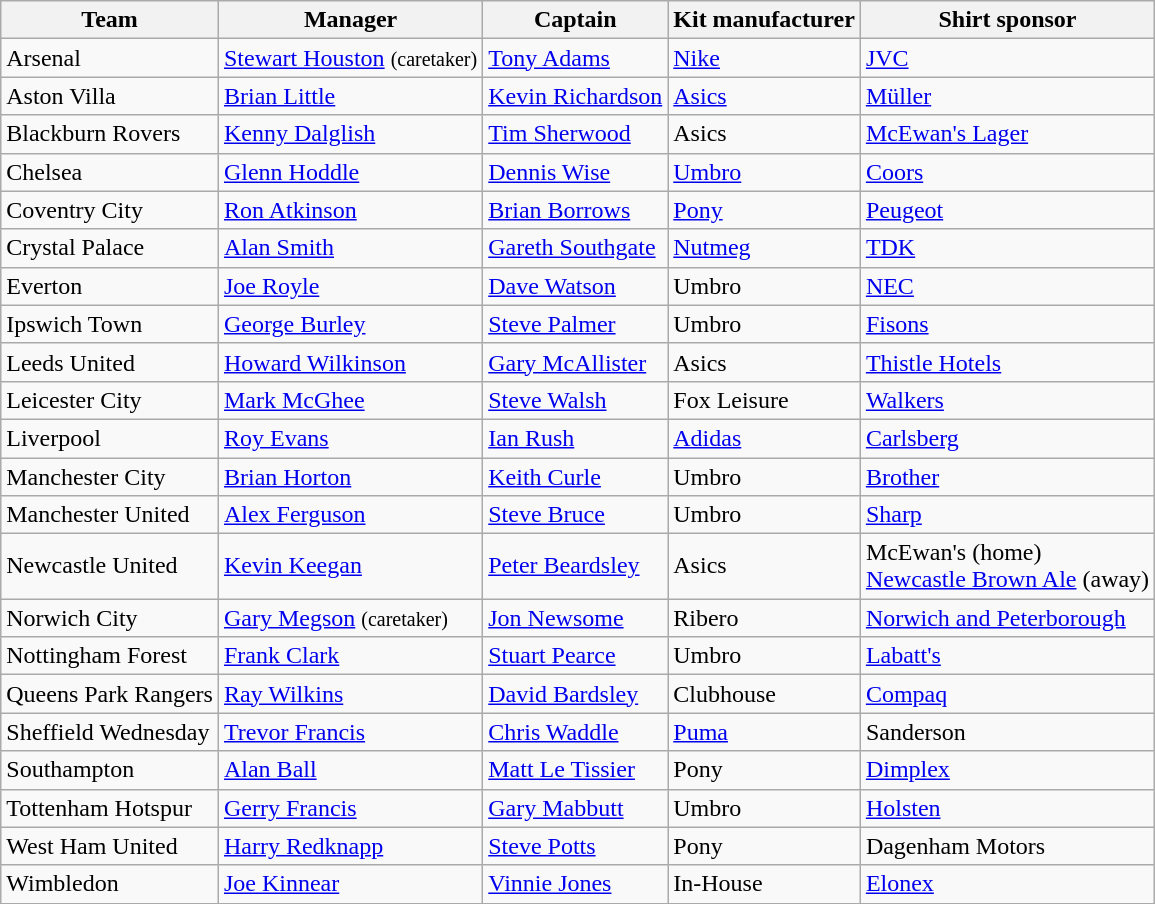<table class="wikitable sortable" style="text-align: left;">
<tr>
<th>Team</th>
<th>Manager</th>
<th>Captain</th>
<th>Kit manufacturer</th>
<th>Shirt sponsor</th>
</tr>
<tr>
<td>Arsenal</td>
<td> <a href='#'>Stewart Houston</a> <small>(caretaker)</small></td>
<td> <a href='#'>Tony Adams</a></td>
<td><a href='#'>Nike</a></td>
<td><a href='#'>JVC</a></td>
</tr>
<tr>
<td>Aston Villa</td>
<td> <a href='#'>Brian Little</a></td>
<td> <a href='#'>Kevin Richardson</a></td>
<td><a href='#'>Asics</a></td>
<td><a href='#'>Müller</a></td>
</tr>
<tr>
<td>Blackburn Rovers</td>
<td> <a href='#'>Kenny Dalglish</a></td>
<td> <a href='#'>Tim Sherwood</a></td>
<td>Asics</td>
<td><a href='#'>McEwan's Lager</a></td>
</tr>
<tr>
<td>Chelsea</td>
<td> <a href='#'>Glenn Hoddle</a></td>
<td> <a href='#'>Dennis Wise</a></td>
<td><a href='#'>Umbro</a></td>
<td><a href='#'>Coors</a></td>
</tr>
<tr>
<td>Coventry City</td>
<td> <a href='#'>Ron Atkinson</a></td>
<td> <a href='#'>Brian Borrows</a></td>
<td><a href='#'>Pony</a></td>
<td><a href='#'>Peugeot</a></td>
</tr>
<tr>
<td>Crystal Palace</td>
<td> <a href='#'>Alan Smith</a></td>
<td> <a href='#'>Gareth Southgate</a></td>
<td><a href='#'>Nutmeg</a></td>
<td><a href='#'>TDK</a></td>
</tr>
<tr>
<td>Everton</td>
<td> <a href='#'>Joe Royle</a></td>
<td> <a href='#'>Dave Watson</a></td>
<td>Umbro</td>
<td><a href='#'>NEC</a></td>
</tr>
<tr>
<td>Ipswich Town</td>
<td> <a href='#'>George Burley</a></td>
<td> <a href='#'>Steve Palmer</a></td>
<td>Umbro</td>
<td><a href='#'>Fisons</a></td>
</tr>
<tr>
<td>Leeds United</td>
<td> <a href='#'>Howard Wilkinson</a></td>
<td> <a href='#'>Gary McAllister</a></td>
<td>Asics</td>
<td><a href='#'>Thistle Hotels</a></td>
</tr>
<tr>
<td>Leicester City</td>
<td> <a href='#'>Mark McGhee</a></td>
<td> <a href='#'>Steve Walsh</a></td>
<td>Fox Leisure</td>
<td><a href='#'>Walkers</a></td>
</tr>
<tr>
<td>Liverpool</td>
<td> <a href='#'>Roy Evans</a></td>
<td> <a href='#'>Ian Rush</a></td>
<td><a href='#'>Adidas</a></td>
<td><a href='#'>Carlsberg</a></td>
</tr>
<tr>
<td>Manchester City</td>
<td> <a href='#'>Brian Horton</a></td>
<td> <a href='#'>Keith Curle</a></td>
<td>Umbro</td>
<td><a href='#'>Brother</a></td>
</tr>
<tr>
<td>Manchester United</td>
<td> <a href='#'>Alex Ferguson</a></td>
<td> <a href='#'>Steve Bruce</a></td>
<td>Umbro</td>
<td><a href='#'>Sharp</a></td>
</tr>
<tr>
<td>Newcastle United</td>
<td> <a href='#'>Kevin Keegan</a></td>
<td> <a href='#'>Peter Beardsley</a></td>
<td>Asics</td>
<td>McEwan's (home)<br><a href='#'>Newcastle Brown Ale</a> (away)</td>
</tr>
<tr>
<td>Norwich City</td>
<td> <a href='#'>Gary Megson</a> <small>(caretaker)</small></td>
<td> <a href='#'>Jon Newsome</a></td>
<td>Ribero</td>
<td><a href='#'>Norwich and Peterborough</a></td>
</tr>
<tr>
<td>Nottingham Forest</td>
<td> <a href='#'>Frank Clark</a></td>
<td> <a href='#'>Stuart Pearce</a></td>
<td>Umbro</td>
<td><a href='#'>Labatt's</a></td>
</tr>
<tr>
<td>Queens Park Rangers</td>
<td> <a href='#'>Ray Wilkins</a></td>
<td> <a href='#'>David Bardsley</a></td>
<td>Clubhouse</td>
<td><a href='#'>Compaq</a></td>
</tr>
<tr>
<td>Sheffield Wednesday</td>
<td> <a href='#'>Trevor Francis</a></td>
<td> <a href='#'>Chris Waddle</a></td>
<td><a href='#'>Puma</a></td>
<td>Sanderson</td>
</tr>
<tr>
<td>Southampton</td>
<td> <a href='#'>Alan Ball</a></td>
<td> <a href='#'>Matt Le Tissier</a></td>
<td>Pony</td>
<td><a href='#'>Dimplex</a></td>
</tr>
<tr>
<td>Tottenham Hotspur</td>
<td> <a href='#'>Gerry Francis</a></td>
<td> <a href='#'>Gary Mabbutt</a></td>
<td>Umbro</td>
<td><a href='#'>Holsten</a></td>
</tr>
<tr>
<td>West Ham United</td>
<td> <a href='#'>Harry Redknapp</a></td>
<td> <a href='#'>Steve Potts</a></td>
<td>Pony</td>
<td>Dagenham Motors</td>
</tr>
<tr>
<td>Wimbledon</td>
<td> <a href='#'>Joe Kinnear</a></td>
<td> <a href='#'>Vinnie Jones</a></td>
<td>In-House</td>
<td><a href='#'>Elonex</a></td>
</tr>
</table>
